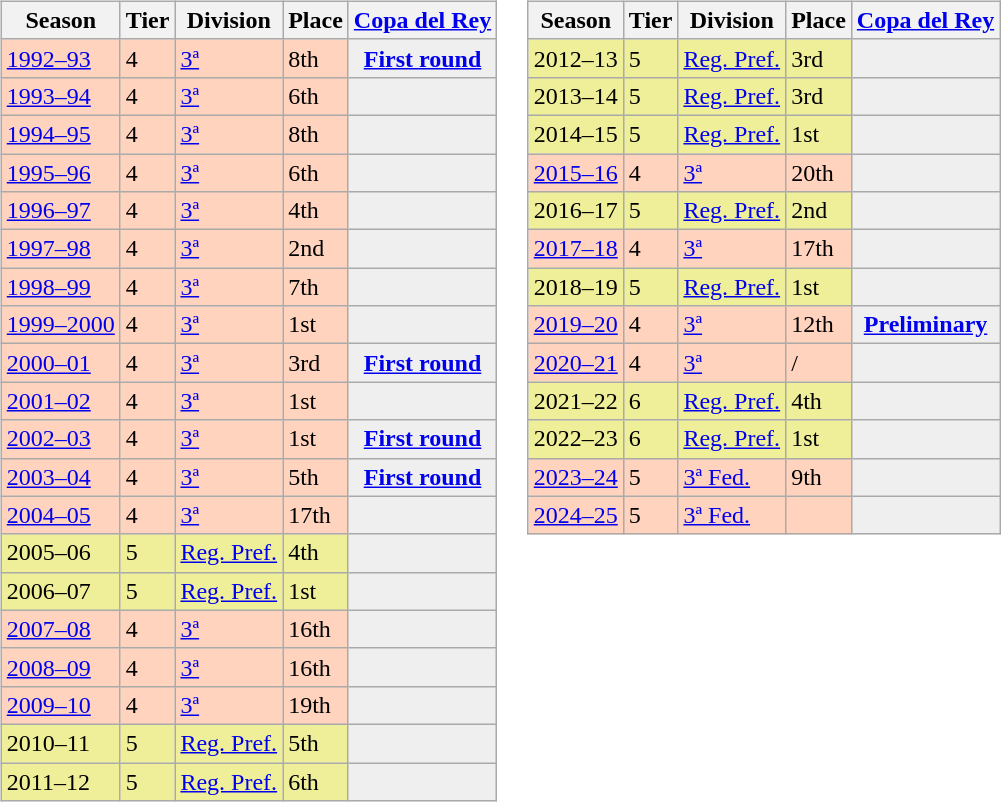<table>
<tr>
<td valign="top" width=0%><br><table class="wikitable">
<tr style="background:#f0f6fa;">
<th>Season</th>
<th>Tier</th>
<th>Division</th>
<th>Place</th>
<th><a href='#'>Copa del Rey</a></th>
</tr>
<tr>
<td style="background:#FFD3BD;"><a href='#'>1992–93</a></td>
<td style="background:#FFD3BD;">4</td>
<td style="background:#FFD3BD;"><a href='#'>3ª</a></td>
<td style="background:#FFD3BD;">8th</td>
<th style="background:#efefef;"><a href='#'>First round</a></th>
</tr>
<tr>
<td style="background:#FFD3BD;"><a href='#'>1993–94</a></td>
<td style="background:#FFD3BD;">4</td>
<td style="background:#FFD3BD;"><a href='#'>3ª</a></td>
<td style="background:#FFD3BD;">6th</td>
<th style="background:#efefef;"></th>
</tr>
<tr>
<td style="background:#FFD3BD;"><a href='#'>1994–95</a></td>
<td style="background:#FFD3BD;">4</td>
<td style="background:#FFD3BD;"><a href='#'>3ª</a></td>
<td style="background:#FFD3BD;">8th</td>
<th style="background:#efefef;"></th>
</tr>
<tr>
<td style="background:#FFD3BD;"><a href='#'>1995–96</a></td>
<td style="background:#FFD3BD;">4</td>
<td style="background:#FFD3BD;"><a href='#'>3ª</a></td>
<td style="background:#FFD3BD;">6th</td>
<th style="background:#efefef;"></th>
</tr>
<tr>
<td style="background:#FFD3BD;"><a href='#'>1996–97</a></td>
<td style="background:#FFD3BD;">4</td>
<td style="background:#FFD3BD;"><a href='#'>3ª</a></td>
<td style="background:#FFD3BD;">4th</td>
<td style="background:#efefef;"></td>
</tr>
<tr>
<td style="background:#FFD3BD;"><a href='#'>1997–98</a></td>
<td style="background:#FFD3BD;">4</td>
<td style="background:#FFD3BD;"><a href='#'>3ª</a></td>
<td style="background:#FFD3BD;">2nd</td>
<td style="background:#efefef;"></td>
</tr>
<tr>
<td style="background:#FFD3BD;"><a href='#'>1998–99</a></td>
<td style="background:#FFD3BD;">4</td>
<td style="background:#FFD3BD;"><a href='#'>3ª</a></td>
<td style="background:#FFD3BD;">7th</td>
<td style="background:#efefef;"></td>
</tr>
<tr>
<td style="background:#FFD3BD;"><a href='#'>1999–2000</a></td>
<td style="background:#FFD3BD;">4</td>
<td style="background:#FFD3BD;"><a href='#'>3ª</a></td>
<td style="background:#FFD3BD;">1st</td>
<th style="background:#efefef;"></th>
</tr>
<tr>
<td style="background:#FFD3BD;"><a href='#'>2000–01</a></td>
<td style="background:#FFD3BD;">4</td>
<td style="background:#FFD3BD;"><a href='#'>3ª</a></td>
<td style="background:#FFD3BD;">3rd</td>
<th style="background:#efefef;"><a href='#'>First round</a></th>
</tr>
<tr>
<td style="background:#FFD3BD;"><a href='#'>2001–02</a></td>
<td style="background:#FFD3BD;">4</td>
<td style="background:#FFD3BD;"><a href='#'>3ª</a></td>
<td style="background:#FFD3BD;">1st</td>
<th style="background:#efefef;"></th>
</tr>
<tr>
<td style="background:#FFD3BD;"><a href='#'>2002–03</a></td>
<td style="background:#FFD3BD;">4</td>
<td style="background:#FFD3BD;"><a href='#'>3ª</a></td>
<td style="background:#FFD3BD;">1st</td>
<th style="background:#efefef;"><a href='#'>First round</a></th>
</tr>
<tr>
<td style="background:#FFD3BD;"><a href='#'>2003–04</a></td>
<td style="background:#FFD3BD;">4</td>
<td style="background:#FFD3BD;"><a href='#'>3ª</a></td>
<td style="background:#FFD3BD;">5th</td>
<th style="background:#efefef;"><a href='#'>First round</a></th>
</tr>
<tr>
<td style="background:#FFD3BD;"><a href='#'>2004–05</a></td>
<td style="background:#FFD3BD;">4</td>
<td style="background:#FFD3BD;"><a href='#'>3ª</a></td>
<td style="background:#FFD3BD;">17th</td>
<td style="background:#efefef;"></td>
</tr>
<tr>
<td style="background:#EFEF99;">2005–06</td>
<td style="background:#EFEF99;">5</td>
<td style="background:#EFEF99;"><a href='#'>Reg. Pref.</a></td>
<td style="background:#EFEF99;">4th</td>
<th style="background:#efefef;"></th>
</tr>
<tr>
<td style="background:#EFEF99;">2006–07</td>
<td style="background:#EFEF99;">5</td>
<td style="background:#EFEF99;"><a href='#'>Reg. Pref.</a></td>
<td style="background:#EFEF99;">1st</td>
<th style="background:#efefef;"></th>
</tr>
<tr>
<td style="background:#FFD3BD;"><a href='#'>2007–08</a></td>
<td style="background:#FFD3BD;">4</td>
<td style="background:#FFD3BD;"><a href='#'>3ª</a></td>
<td style="background:#FFD3BD;">16th</td>
<th style="background:#efefef;"></th>
</tr>
<tr>
<td style="background:#FFD3BD;"><a href='#'>2008–09</a></td>
<td style="background:#FFD3BD;">4</td>
<td style="background:#FFD3BD;"><a href='#'>3ª</a></td>
<td style="background:#FFD3BD;">16th</td>
<td style="background:#efefef;"></td>
</tr>
<tr>
<td style="background:#FFD3BD;"><a href='#'>2009–10</a></td>
<td style="background:#FFD3BD;">4</td>
<td style="background:#FFD3BD;"><a href='#'>3ª</a></td>
<td style="background:#FFD3BD;">19th</td>
<td style="background:#efefef;"></td>
</tr>
<tr>
<td style="background:#EFEF99;">2010–11</td>
<td style="background:#EFEF99;">5</td>
<td style="background:#EFEF99;"><a href='#'>Reg. Pref.</a></td>
<td style="background:#EFEF99;">5th</td>
<th style="background:#efefef;"></th>
</tr>
<tr>
<td style="background:#EFEF99;">2011–12</td>
<td style="background:#EFEF99;">5</td>
<td style="background:#EFEF99;"><a href='#'>Reg. Pref.</a></td>
<td style="background:#EFEF99;">6th</td>
<th style="background:#efefef;"></th>
</tr>
</table>
</td>
<td valign="top" width=51%><br><table class="wikitable">
<tr style="background:#f0f6fa;">
<th>Season</th>
<th>Tier</th>
<th>Division</th>
<th>Place</th>
<th><a href='#'>Copa del Rey</a></th>
</tr>
<tr>
<td style="background:#EFEF99;">2012–13</td>
<td style="background:#EFEF99;">5</td>
<td style="background:#EFEF99;"><a href='#'>Reg. Pref.</a></td>
<td style="background:#EFEF99;">3rd</td>
<th style="background:#efefef;"></th>
</tr>
<tr>
<td style="background:#EFEF99;">2013–14</td>
<td style="background:#EFEF99;">5</td>
<td style="background:#EFEF99;"><a href='#'>Reg. Pref.</a></td>
<td style="background:#EFEF99;">3rd</td>
<th style="background:#efefef;"></th>
</tr>
<tr>
<td style="background:#EFEF99;">2014–15</td>
<td style="background:#EFEF99;">5</td>
<td style="background:#EFEF99;"><a href='#'>Reg. Pref.</a></td>
<td style="background:#EFEF99;">1st</td>
<th style="background:#efefef;"></th>
</tr>
<tr>
<td style="background:#FFD3BD;"><a href='#'>2015–16</a></td>
<td style="background:#FFD3BD;">4</td>
<td style="background:#FFD3BD;"><a href='#'>3ª</a></td>
<td style="background:#FFD3BD;">20th</td>
<td style="background:#efefef;"></td>
</tr>
<tr>
<td style="background:#EFEF99;">2016–17</td>
<td style="background:#EFEF99;">5</td>
<td style="background:#EFEF99;"><a href='#'>Reg. Pref.</a></td>
<td style="background:#EFEF99;">2nd</td>
<th style="background:#efefef;"></th>
</tr>
<tr>
<td style="background:#FFD3BD;"><a href='#'>2017–18</a></td>
<td style="background:#FFD3BD;">4</td>
<td style="background:#FFD3BD;"><a href='#'>3ª</a></td>
<td style="background:#FFD3BD;">17th</td>
<td style="background:#efefef;"></td>
</tr>
<tr>
<td style="background:#EFEF99;">2018–19</td>
<td style="background:#EFEF99;">5</td>
<td style="background:#EFEF99;"><a href='#'>Reg. Pref.</a></td>
<td style="background:#EFEF99;">1st</td>
<th style="background:#efefef;"></th>
</tr>
<tr>
<td style="background:#FFD3BD;"><a href='#'>2019–20</a></td>
<td style="background:#FFD3BD;">4</td>
<td style="background:#FFD3BD;"><a href='#'>3ª</a></td>
<td style="background:#FFD3BD;">12th</td>
<th style="background:#efefef;"><a href='#'>Preliminary</a></th>
</tr>
<tr>
<td style="background:#FFD3BD;"><a href='#'>2020–21</a></td>
<td style="background:#FFD3BD;">4</td>
<td style="background:#FFD3BD;"><a href='#'>3ª</a></td>
<td style="background:#FFD3BD;"> / </td>
<th style="background:#efefef;"></th>
</tr>
<tr>
<td style="background:#EFEF99;">2021–22</td>
<td style="background:#EFEF99;">6</td>
<td style="background:#EFEF99;"><a href='#'>Reg. Pref.</a></td>
<td style="background:#EFEF99;">4th</td>
<th style="background:#efefef;"></th>
</tr>
<tr>
<td style="background:#EFEF99;">2022–23</td>
<td style="background:#EFEF99;">6</td>
<td style="background:#EFEF99;"><a href='#'>Reg. Pref.</a></td>
<td style="background:#EFEF99;">1st</td>
<th style="background:#efefef;"></th>
</tr>
<tr>
<td style="background:#FFD3BD;"><a href='#'>2023–24</a></td>
<td style="background:#FFD3BD;">5</td>
<td style="background:#FFD3BD;"><a href='#'>3ª Fed.</a></td>
<td style="background:#FFD3BD;">9th</td>
<th style="background:#efefef;"></th>
</tr>
<tr>
<td style="background:#FFD3BD;"><a href='#'>2024–25</a></td>
<td style="background:#FFD3BD;">5</td>
<td style="background:#FFD3BD;"><a href='#'>3ª Fed.</a></td>
<td style="background:#FFD3BD;"></td>
<th style="background:#efefef;"></th>
</tr>
</table>
</td>
</tr>
</table>
